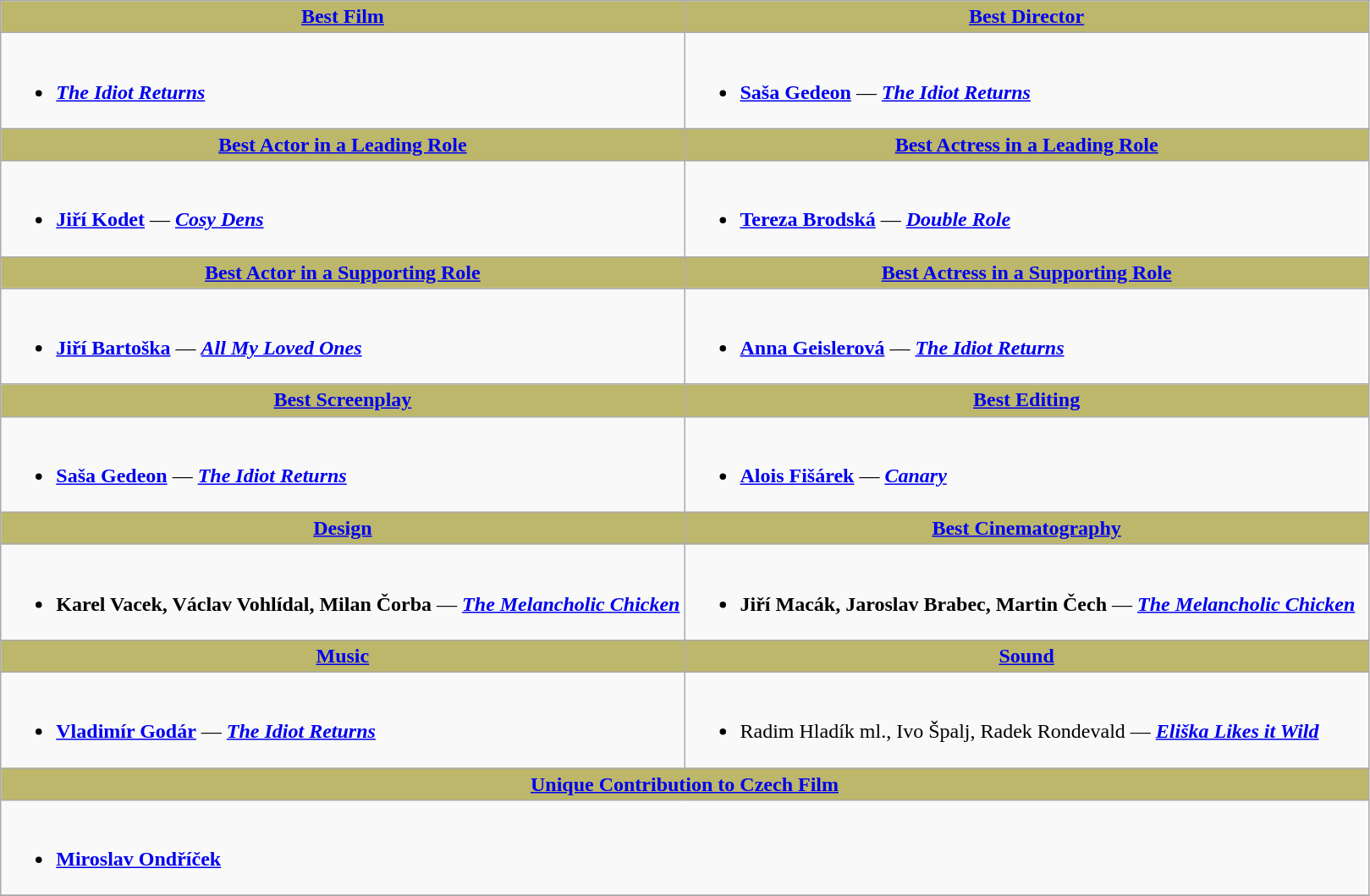<table class=wikitable>
<tr>
<th style="background:#BDB76B; width: 50%"><a href='#'>Best Film</a></th>
<th style="background:#BDB76B; width: 50%"><a href='#'>Best Director</a></th>
</tr>
<tr>
<td valign="top"><br><ul><li><strong><em><a href='#'>The Idiot Returns</a></em></strong></li></ul></td>
<td valign="top"><br><ul><li><strong><a href='#'>Saša Gedeon</a></strong> — <strong><em><a href='#'>The Idiot Returns</a></em></strong></li></ul></td>
</tr>
<tr>
<th style="background:#BDB76B;"><a href='#'>Best Actor in a Leading Role</a></th>
<th style="background:#BDB76B;"><a href='#'>Best Actress in a Leading Role</a></th>
</tr>
<tr>
<td valign="top"><br><ul><li><strong><a href='#'>Jiří Kodet</a></strong> — <strong><em><a href='#'>Cosy Dens</a></em></strong></li></ul></td>
<td valign="top"><br><ul><li><strong><a href='#'>Tereza Brodská</a></strong> — <strong><em><a href='#'>Double Role</a></em></strong></li></ul></td>
</tr>
<tr>
<th style="background:#BDB76B;"><a href='#'>Best Actor in a Supporting Role</a></th>
<th style="background:#BDB76B;"><a href='#'>Best Actress in a Supporting Role</a></th>
</tr>
<tr>
<td valign="top"><br><ul><li><strong><a href='#'>Jiří Bartoška</a></strong> — <strong><em><a href='#'>All My Loved Ones</a></em></strong></li></ul></td>
<td valign="top"><br><ul><li><strong><a href='#'>Anna Geislerová</a></strong> — <strong><em><a href='#'>The Idiot Returns</a></em></strong></li></ul></td>
</tr>
<tr>
<th style="background:#BDB76B;"><a href='#'>Best Screenplay</a></th>
<th style="background:#BDB76B;"><a href='#'>Best Editing</a></th>
</tr>
<tr>
<td valign="top"><br><ul><li><strong><a href='#'>Saša Gedeon</a></strong> — <strong><em><a href='#'>The Idiot Returns</a></em></strong></li></ul></td>
<td valign="top"><br><ul><li><strong><a href='#'>Alois Fišárek</a></strong> — <strong><em><a href='#'>Canary</a></em></strong></li></ul></td>
</tr>
<tr>
<th style="background:#BDB76B;"><a href='#'>Design</a></th>
<th style="background:#BDB76B;"><a href='#'>Best Cinematography</a></th>
</tr>
<tr>
<td valign="top"><br><ul><li><strong>Karel Vacek, Václav Vohlídal, Milan Čorba</strong> — <strong><em><a href='#'>The Melancholic Chicken</a></em></strong></li></ul></td>
<td valign="top"><br><ul><li><strong>Jiří Macák, Jaroslav Brabec, Martin Čech</strong> — <strong><em><a href='#'>The Melancholic Chicken</a></em></strong></li></ul></td>
</tr>
<tr>
<th style="background:#BDB76B;"><a href='#'>Music</a></th>
<th style="background:#BDB76B;"><a href='#'>Sound</a></th>
</tr>
<tr>
<td valign="top"><br><ul><li><strong><a href='#'>Vladimír Godár</a></strong> — <strong><em><a href='#'>The Idiot Returns</a></em></strong></li></ul></td>
<td valign="top"><br><ul><li>Radim Hladík ml., Ivo Špalj, Radek Rondevald — <strong><em><a href='#'>Eliška Likes it Wild</a></em></strong></li></ul></td>
</tr>
<tr>
<th style="background:#BDB76B;" colspan="2"><a href='#'>Unique Contribution to Czech Film</a></th>
</tr>
<tr>
<td valign="top" colspan="2"><br><ul><li><strong><a href='#'>Miroslav Ondříček</a></strong></li></ul></td>
</tr>
<tr>
</tr>
</table>
